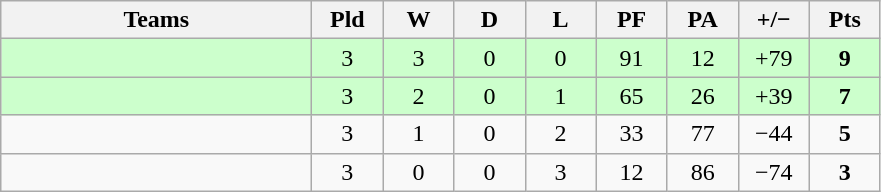<table class="wikitable" style="text-align: center;">
<tr>
<th width="200">Teams</th>
<th width="40">Pld</th>
<th width="40">W</th>
<th width="40">D</th>
<th width="40">L</th>
<th width="40">PF</th>
<th width="40">PA</th>
<th width="40">+/−</th>
<th width="40">Pts</th>
</tr>
<tr bgcolor=ccffcc>
<td align=left></td>
<td>3</td>
<td>3</td>
<td>0</td>
<td>0</td>
<td>91</td>
<td>12</td>
<td>+79</td>
<td><strong>9</strong></td>
</tr>
<tr bgcolor=ccffcc>
<td align=left></td>
<td>3</td>
<td>2</td>
<td>0</td>
<td>1</td>
<td>65</td>
<td>26</td>
<td>+39</td>
<td><strong>7</strong></td>
</tr>
<tr>
<td align=left></td>
<td>3</td>
<td>1</td>
<td>0</td>
<td>2</td>
<td>33</td>
<td>77</td>
<td>−44</td>
<td><strong>5</strong></td>
</tr>
<tr>
<td align=left></td>
<td>3</td>
<td>0</td>
<td>0</td>
<td>3</td>
<td>12</td>
<td>86</td>
<td>−74</td>
<td><strong>3</strong></td>
</tr>
</table>
